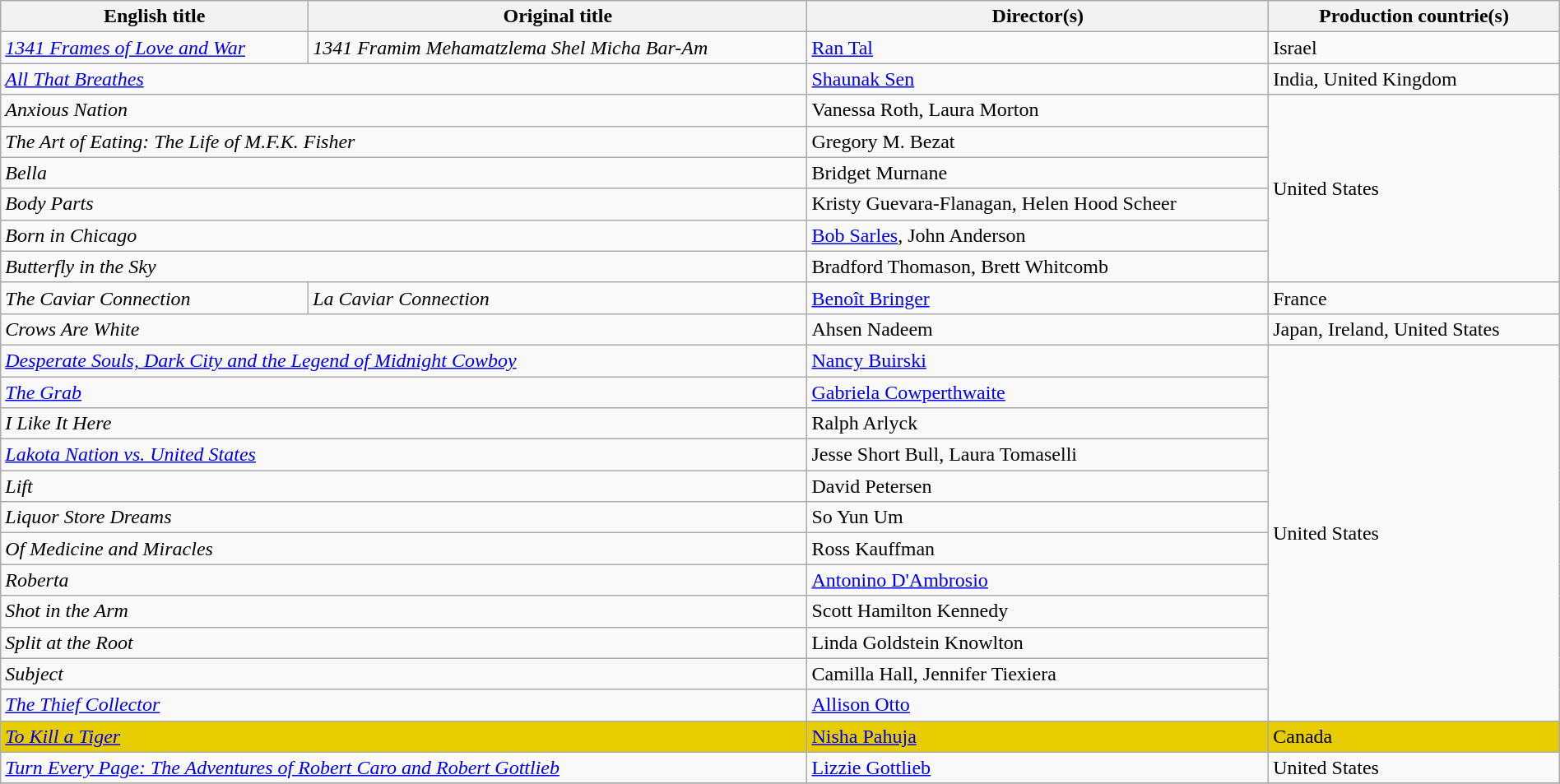<table class="sortable wikitable" style="width:100%; margin-bottom:4px" cellpadding="5">
<tr>
<th scope="col">English title</th>
<th scope="col">Original title</th>
<th scope="col">Director(s)</th>
<th scope="col">Production countrie(s)</th>
</tr>
<tr>
<td><em><a href='#'>1341 Frames of Love and War</a></em></td>
<td><em>1341 Framim Mehamatzlema Shel Micha Bar-Am</em></td>
<td><a href='#'>Ran Tal</a></td>
<td>Israel</td>
</tr>
<tr>
<td colspan="2"><em><a href='#'>All That Breathes</a></em></td>
<td><a href='#'>Shaunak Sen</a></td>
<td>India, United Kingdom</td>
</tr>
<tr>
<td colspan="2"><em>Anxious Nation</em> </td>
<td>Vanessa Roth, Laura Morton</td>
<td rowspan="6">United States</td>
</tr>
<tr>
<td colspan="2"><em>The Art of Eating: The Life of M.F.K. Fisher</em></td>
<td>Gregory M. Bezat</td>
</tr>
<tr>
<td colspan="2"><em>Bella</em></td>
<td>Bridget Murnane</td>
</tr>
<tr>
<td colspan="2"><em>Body Parts</em></td>
<td>Kristy Guevara-Flanagan, Helen Hood Scheer</td>
</tr>
<tr>
<td colspan="2"><em>Born in Chicago</em></td>
<td><a href='#'>Bob Sarles</a>, John Anderson</td>
</tr>
<tr>
<td colspan="2"><em>Butterfly in the Sky</em></td>
<td>Bradford Thomason, Brett Whitcomb</td>
</tr>
<tr>
<td><em>The Caviar Connection</em></td>
<td><em>La Caviar Connection</em></td>
<td><a href='#'>Benoît Bringer</a></td>
<td>France</td>
</tr>
<tr>
<td colspan="2"><em>Crows Are White</em></td>
<td>Ahsen Nadeem</td>
<td>Japan, Ireland, United States</td>
</tr>
<tr>
<td colspan="2"><em><a href='#'>Desperate Souls, Dark City and the Legend of Midnight Cowboy</a></em></td>
<td><a href='#'>Nancy Buirski</a></td>
<td rowspan="12">United States</td>
</tr>
<tr>
<td colspan="2"><em><a href='#'>The Grab</a></em></td>
<td><a href='#'>Gabriela Cowperthwaite</a></td>
</tr>
<tr>
<td colspan="2"><em>I Like It Here</em></td>
<td>Ralph Arlyck</td>
</tr>
<tr>
<td colspan="2"><em><a href='#'>Lakota Nation vs. United States</a></em></td>
<td>Jesse Short Bull, Laura Tomaselli</td>
</tr>
<tr>
<td colspan="2"><em>Lift</em></td>
<td>David Petersen</td>
</tr>
<tr>
<td colspan="2"><em>Liquor Store Dreams</em> </td>
<td>So Yun Um</td>
</tr>
<tr>
<td colspan="2"><em>Of Medicine and Miracles</em></td>
<td>Ross Kauffman</td>
</tr>
<tr>
<td colspan="2"><em>Roberta</em></td>
<td><a href='#'>Antonino D'Ambrosio</a></td>
</tr>
<tr>
<td colspan="2"><em>Shot in the Arm</em></td>
<td>Scott Hamilton Kennedy</td>
</tr>
<tr>
<td colspan="2"><em>Split at the Root</em> </td>
<td>Linda Goldstein Knowlton</td>
</tr>
<tr>
<td colspan="2"><em>Subject</em></td>
<td>Camilla Hall, Jennifer Tiexiera</td>
</tr>
<tr>
<td colspan="2"><em><a href='#'>The Thief Collector</a></em></td>
<td><a href='#'>Allison Otto</a></td>
</tr>
<tr style="background:#E7CD00;">
<td colspan="2"><em><a href='#'>To Kill a Tiger</a></em></td>
<td><a href='#'>Nisha Pahuja</a></td>
<td>Canada</td>
</tr>
<tr>
<td colspan="2"><em><a href='#'>Turn Every Page: The Adventures of Robert Caro and Robert Gottlieb</a></em></td>
<td><a href='#'>Lizzie Gottlieb</a></td>
<td>United States</td>
</tr>
<tr>
</tr>
</table>
